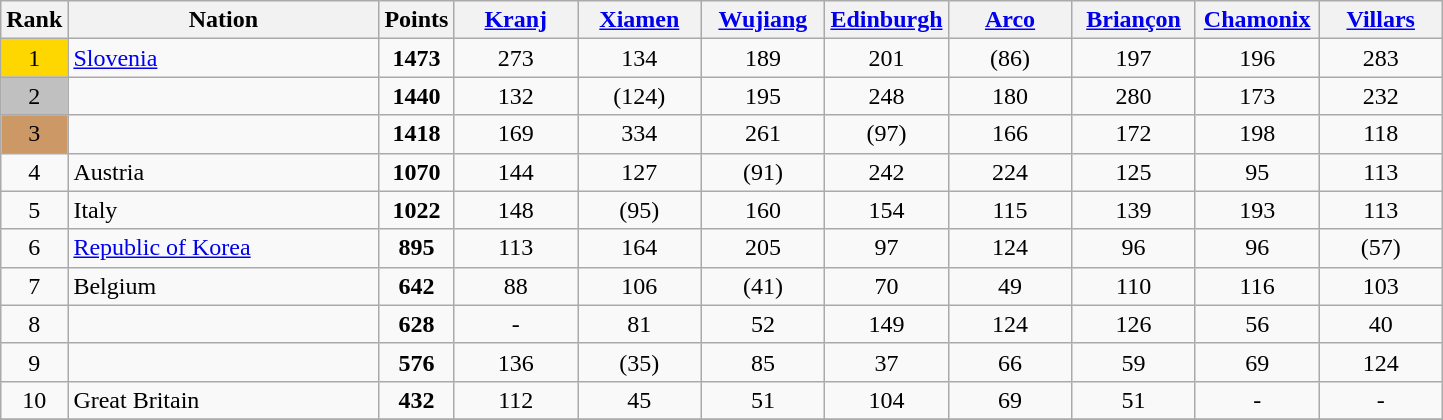<table class="wikitable sortable">
<tr>
<th>Rank</th>
<th width = "200">Nation</th>
<th>Points</th>
<th width = "75" data-sort-type="number"><a href='#'>Kranj</a></th>
<th width = "75" data-sort-type="number"><a href='#'>Xiamen</a></th>
<th width = "75" data-sort-type="number"><a href='#'>Wujiang</a></th>
<th width = "75" data-sort-type="number"><a href='#'>Edinburgh</a></th>
<th width = "75" data-sort-type="number"><a href='#'>Arco</a></th>
<th width = "75" data-sort-type="number"><a href='#'>Briançon</a></th>
<th width = "75" data-sort-type="number"><a href='#'>Chamonix</a></th>
<th width = "75" data-sort-type="number"><a href='#'>Villars</a></th>
</tr>
<tr>
<td align="center" style="background: gold">1</td>
<td> <a href='#'>Slovenia</a></td>
<td align="center"><strong>1473</strong></td>
<td align="center">273</td>
<td align="center">134</td>
<td align="center">189</td>
<td align="center">201</td>
<td align="center">(86)</td>
<td align="center">197</td>
<td align="center">196</td>
<td align="center">283</td>
</tr>
<tr>
<td align="center" style="background: silver">2</td>
<td></td>
<td align="center"><strong>1440</strong></td>
<td align="center">132</td>
<td align="center">(124)</td>
<td align="center">195</td>
<td align="center">248</td>
<td align="center">180</td>
<td align="center">280</td>
<td align="center">173</td>
<td align="center">232</td>
</tr>
<tr>
<td align="center" style="background: #cc9966">3</td>
<td></td>
<td align="center"><strong>1418</strong></td>
<td align="center">169</td>
<td align="center">334</td>
<td align="center">261</td>
<td align="center">(97)</td>
<td align="center">166</td>
<td align="center">172</td>
<td align="center">198</td>
<td align="center">118</td>
</tr>
<tr>
<td align="center">4</td>
<td> Austria</td>
<td align="center"><strong>1070</strong></td>
<td align="center">144</td>
<td align="center">127</td>
<td align="center">(91)</td>
<td align="center">242</td>
<td align="center">224</td>
<td align="center">125</td>
<td align="center">95</td>
<td align="center">113</td>
</tr>
<tr>
<td align="center">5</td>
<td> Italy</td>
<td align="center"><strong>1022</strong></td>
<td align="center">148</td>
<td align="center">(95)</td>
<td align="center">160</td>
<td align="center">154</td>
<td align="center">115</td>
<td align="center">139</td>
<td align="center">193</td>
<td align="center">113</td>
</tr>
<tr>
<td align="center">6</td>
<td> <a href='#'>Republic of Korea</a></td>
<td align="center"><strong>895</strong></td>
<td align="center">113</td>
<td align="center">164</td>
<td align="center">205</td>
<td align="center">97</td>
<td align="center">124</td>
<td align="center">96</td>
<td align="center">96</td>
<td align="center">(57)</td>
</tr>
<tr>
<td align="center">7</td>
<td> Belgium</td>
<td align="center"><strong>642</strong></td>
<td align="center">88</td>
<td align="center">106</td>
<td align="center">(41)</td>
<td align="center">70</td>
<td align="center">49</td>
<td align="center">110</td>
<td align="center">116</td>
<td align="center">103</td>
</tr>
<tr>
<td align="center">8</td>
<td></td>
<td align="center"><strong>628</strong></td>
<td align="center">-</td>
<td align="center">81</td>
<td align="center">52</td>
<td align="center">149</td>
<td align="center">124</td>
<td align="center">126</td>
<td align="center">56</td>
<td align="center">40</td>
</tr>
<tr>
<td align="center">9</td>
<td></td>
<td align="center"><strong>576</strong></td>
<td align="center">136</td>
<td align="center">(35)</td>
<td align="center">85</td>
<td align="center">37</td>
<td align="center">66</td>
<td align="center">59</td>
<td align="center">69</td>
<td align="center">124</td>
</tr>
<tr>
<td align="center">10</td>
<td> Great Britain</td>
<td align="center"><strong>432</strong></td>
<td align="center">112</td>
<td align="center">45</td>
<td align="center">51</td>
<td align="center">104</td>
<td align="center">69</td>
<td align="center">51</td>
<td align="center">-</td>
<td align="center">-</td>
</tr>
<tr>
</tr>
</table>
